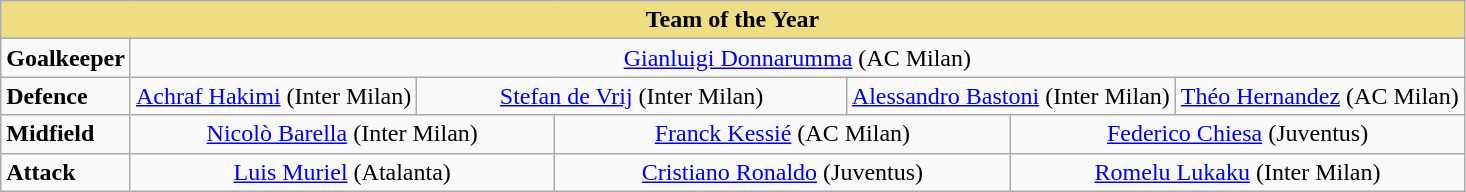<table class="wikitable">
<tr>
<th colspan="7" style="background-color: #eedd82">Team of the Year</th>
</tr>
<tr>
<td><strong>Goalkeeper</strong></td>
<td colspan="6" align="center"> <a href='#'>Gianluigi Donnarumma</a> (AC Milan)</td>
</tr>
<tr>
<td><strong>Defence</strong></td>
<td align="center"> <a href='#'>Achraf Hakimi</a> (Inter Milan)</td>
<td colspan="2" align="center"> <a href='#'>Stefan de Vrij</a> (Inter Milan)</td>
<td colspan="2" align="center"> <a href='#'>Alessandro Bastoni</a> (Inter Milan)</td>
<td align="center"> <a href='#'>Théo Hernandez</a> (AC Milan)</td>
</tr>
<tr>
<td><strong>Midfield</strong></td>
<td colspan="2" align="center"> <a href='#'>Nicolò Barella</a> (Inter Milan)</td>
<td colspan="2" align="center"> <a href='#'>Franck Kessié</a> (AC Milan)</td>
<td colspan="2" align="center"> <a href='#'>Federico Chiesa</a> (Juventus)</td>
</tr>
<tr>
<td><strong>Attack</strong></td>
<td colspan="2" align="center"> <a href='#'>Luis Muriel</a> (Atalanta)</td>
<td colspan="2" align="center"> <a href='#'>Cristiano Ronaldo</a> (Juventus)</td>
<td colspan="2" align="center"> <a href='#'>Romelu Lukaku</a> (Inter Milan)</td>
</tr>
</table>
